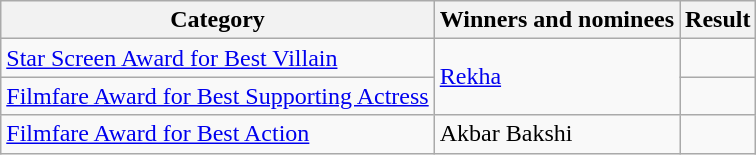<table class="wikitable">
<tr>
<th>Category</th>
<th>Winners and nominees</th>
<th>Result</th>
</tr>
<tr>
<td><a href='#'>Star Screen Award for Best Villain</a></td>
<td rowspan="2"><a href='#'>Rekha</a></td>
<td></td>
</tr>
<tr>
<td><a href='#'>Filmfare Award for Best Supporting Actress</a></td>
<td></td>
</tr>
<tr>
<td><a href='#'>Filmfare Award for Best Action</a></td>
<td>Akbar Bakshi</td>
<td></td>
</tr>
</table>
